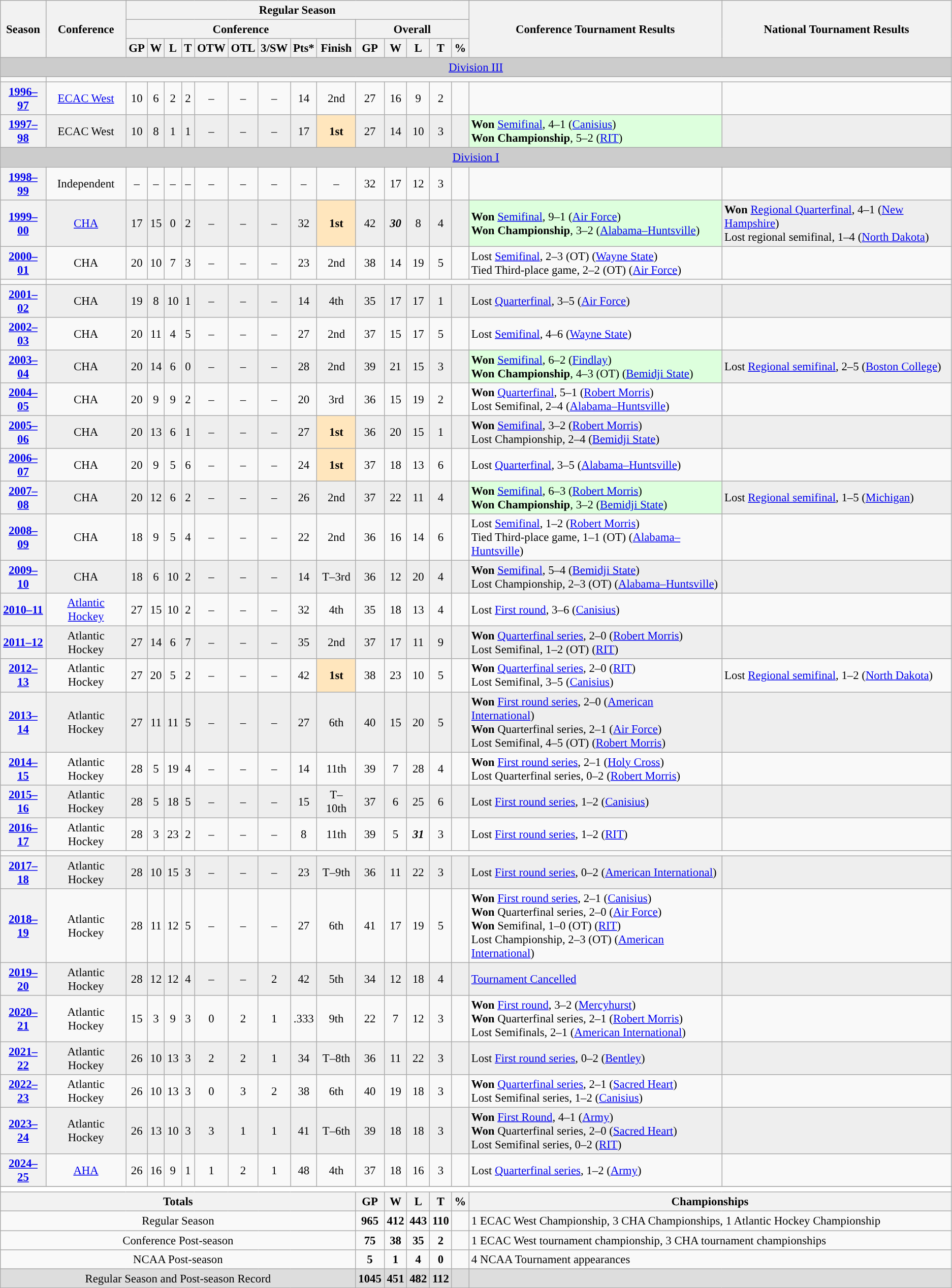<table class="wikitable" style="text-align: center; font-size: 95%">
<tr>
<th rowspan="3">Season</th>
<th rowspan="3">Conference</th>
<th colspan="14">Regular Season</th>
<th rowspan="3">Conference Tournament Results</th>
<th rowspan="3">National Tournament Results</th>
</tr>
<tr>
<th colspan="9">Conference</th>
<th colspan="5">Overall</th>
</tr>
<tr>
<th>GP</th>
<th>W</th>
<th>L</th>
<th>T</th>
<th>OTW</th>
<th>OTL</th>
<th>3/SW</th>
<th>Pts*</th>
<th>Finish</th>
<th>GP</th>
<th>W</th>
<th>L</th>
<th>T</th>
<th>%</th>
</tr>
<tr>
<td style="background:#cccccc;" colspan="18"><a href='#'>Division III</a></td>
</tr>
<tr>
<td><a href='#'></a> </td>
</tr>
<tr>
<th><a href='#'>1996–97</a></th>
<td><a href='#'>ECAC West</a></td>
<td>10</td>
<td>6</td>
<td>2</td>
<td>2</td>
<td>–</td>
<td>–</td>
<td>–</td>
<td>14</td>
<td>2nd</td>
<td>27</td>
<td>16</td>
<td>9</td>
<td>2</td>
<td></td>
<td align="left"></td>
<td align="left"></td>
</tr>
<tr bgcolor=#eeeeee>
<th><a href='#'>1997–98</a></th>
<td>ECAC West</td>
<td>10</td>
<td>8</td>
<td>1</td>
<td>1</td>
<td>–</td>
<td>–</td>
<td>–</td>
<td>17</td>
<td style="background: #FFE6BD;"><strong>1st</strong></td>
<td>27</td>
<td>14</td>
<td>10</td>
<td>3</td>
<td></td>
<td style="background: #ddffdd;" align="left"><strong>Won</strong> <a href='#'>Semifinal</a>, 4–1 (<a href='#'>Canisius</a>)<br><strong>Won Championship</strong>, 5–2 (<a href='#'>RIT</a>)</td>
<td align="left"></td>
</tr>
<tr>
<td style="background:#cccccc;" colspan="18"><a href='#'>Division I</a></td>
</tr>
<tr>
<th><a href='#'>1998–99</a></th>
<td>Independent</td>
<td>–</td>
<td>–</td>
<td>–</td>
<td>–</td>
<td>–</td>
<td>–</td>
<td>–</td>
<td>–</td>
<td>–</td>
<td>32</td>
<td>17</td>
<td>12</td>
<td>3</td>
<td></td>
<td align="left"></td>
<td align="left"></td>
</tr>
<tr bgcolor=#eeeeee>
<th><a href='#'>1999–00</a></th>
<td><a href='#'>CHA</a></td>
<td>17</td>
<td>15</td>
<td>0</td>
<td>2</td>
<td>–</td>
<td>–</td>
<td>–</td>
<td>32</td>
<td style="background: #FFE6BD;"><strong>1st</strong></td>
<td>42</td>
<td><strong><em>30</em></strong></td>
<td>8</td>
<td>4</td>
<td><strong><em></em></strong></td>
<td style="background: #ddffdd;" align="left"><strong>Won</strong> <a href='#'>Semifinal</a>, 9–1 (<a href='#'>Air Force</a>)<br><strong>Won Championship</strong>, 3–2 (<a href='#'>Alabama–Huntsville</a>)</td>
<td align="left"><strong>Won</strong> <a href='#'>Regional Quarterfinal</a>, 4–1 (<a href='#'>New Hampshire</a>)<br>Lost regional semifinal, 1–4 (<a href='#'>North Dakota</a>)</td>
</tr>
<tr>
<th><a href='#'>2000–01</a></th>
<td>CHA</td>
<td>20</td>
<td>10</td>
<td>7</td>
<td>3</td>
<td>–</td>
<td>–</td>
<td>–</td>
<td>23</td>
<td>2nd</td>
<td>38</td>
<td>14</td>
<td>19</td>
<td>5</td>
<td></td>
<td align="left">Lost <a href='#'>Semifinal</a>, 2–3 (OT) (<a href='#'>Wayne State</a>)<br>Tied Third-place game, 2–2 (OT) (<a href='#'>Air Force</a>)</td>
<td align="left"></td>
</tr>
<tr>
<td><a href='#'></a> </td>
</tr>
<tr bgcolor=#eeeeee>
<th><a href='#'>2001–02</a></th>
<td>CHA</td>
<td>19</td>
<td>8</td>
<td>10</td>
<td>1</td>
<td>–</td>
<td>–</td>
<td>–</td>
<td>14</td>
<td>4th</td>
<td>35</td>
<td>17</td>
<td>17</td>
<td>1</td>
<td></td>
<td align="left">Lost <a href='#'>Quarterfinal</a>, 3–5 (<a href='#'>Air Force</a>)</td>
<td align="left"></td>
</tr>
<tr>
<th><a href='#'>2002–03</a></th>
<td>CHA</td>
<td>20</td>
<td>11</td>
<td>4</td>
<td>5</td>
<td>–</td>
<td>–</td>
<td>–</td>
<td>27</td>
<td>2nd</td>
<td>37</td>
<td>15</td>
<td>17</td>
<td>5</td>
<td></td>
<td align="left">Lost <a href='#'>Semifinal</a>, 4–6 (<a href='#'>Wayne State</a>)</td>
<td align="left"></td>
</tr>
<tr bgcolor=#eeeeee>
<th><a href='#'>2003–04</a></th>
<td>CHA</td>
<td>20</td>
<td>14</td>
<td>6</td>
<td>0</td>
<td>–</td>
<td>–</td>
<td>–</td>
<td>28</td>
<td>2nd</td>
<td>39</td>
<td>21</td>
<td>15</td>
<td>3</td>
<td></td>
<td style="background: #ddffdd;" align="left"><strong>Won</strong> <a href='#'>Semifinal</a>, 6–2 (<a href='#'>Findlay</a>)<br><strong>Won Championship</strong>, 4–3 (OT) (<a href='#'>Bemidji State</a>)</td>
<td align="left">Lost <a href='#'>Regional semifinal</a>, 2–5 (<a href='#'>Boston College</a>)</td>
</tr>
<tr>
<th><a href='#'>2004–05</a></th>
<td>CHA</td>
<td>20</td>
<td>9</td>
<td>9</td>
<td>2</td>
<td>–</td>
<td>–</td>
<td>–</td>
<td>20</td>
<td>3rd</td>
<td>36</td>
<td>15</td>
<td>19</td>
<td>2</td>
<td></td>
<td align="left"><strong>Won</strong> <a href='#'>Quarterfinal</a>, 5–1 (<a href='#'>Robert Morris</a>)<br>Lost Semifinal, 2–4 (<a href='#'>Alabama–Huntsville</a>)</td>
<td align="left"></td>
</tr>
<tr bgcolor=#eeeeee>
<th><a href='#'>2005–06</a></th>
<td>CHA</td>
<td>20</td>
<td>13</td>
<td>6</td>
<td>1</td>
<td>–</td>
<td>–</td>
<td>–</td>
<td>27</td>
<td style="background: #FFE6BD;"><strong>1st</strong></td>
<td>36</td>
<td>20</td>
<td>15</td>
<td>1</td>
<td></td>
<td align="left"><strong>Won</strong> <a href='#'>Semifinal</a>, 3–2 (<a href='#'>Robert Morris</a>)<br>Lost Championship, 2–4 (<a href='#'>Bemidji State</a>)</td>
<td align="left"></td>
</tr>
<tr>
<th><a href='#'>2006–07</a></th>
<td>CHA</td>
<td>20</td>
<td>9</td>
<td>5</td>
<td>6</td>
<td>–</td>
<td>–</td>
<td>–</td>
<td>24</td>
<td style="background: #FFE6BD;"><strong>1st</strong></td>
<td>37</td>
<td>18</td>
<td>13</td>
<td>6</td>
<td></td>
<td align="left">Lost <a href='#'>Quarterfinal</a>, 3–5 (<a href='#'>Alabama–Huntsville</a>)</td>
<td align="left"></td>
</tr>
<tr bgcolor=#eeeeee>
<th><a href='#'>2007–08</a></th>
<td>CHA</td>
<td>20</td>
<td>12</td>
<td>6</td>
<td>2</td>
<td>–</td>
<td>–</td>
<td>–</td>
<td>26</td>
<td>2nd</td>
<td>37</td>
<td>22</td>
<td>11</td>
<td>4</td>
<td></td>
<td style="background: #ddffdd;" align="left"><strong>Won</strong> <a href='#'>Semifinal</a>, 6–3 (<a href='#'>Robert Morris</a>)<br><strong>Won Championship</strong>, 3–2 (<a href='#'>Bemidji State</a>)</td>
<td align="left">Lost <a href='#'>Regional semifinal</a>, 1–5 (<a href='#'>Michigan</a>)</td>
</tr>
<tr>
<th><a href='#'>2008–09</a></th>
<td>CHA</td>
<td>18</td>
<td>9</td>
<td>5</td>
<td>4</td>
<td>–</td>
<td>–</td>
<td>–</td>
<td>22</td>
<td>2nd</td>
<td>36</td>
<td>16</td>
<td>14</td>
<td>6</td>
<td></td>
<td align="left">Lost <a href='#'>Semifinal</a>, 1–2 (<a href='#'>Robert Morris</a>)<br>Tied Third-place game, 1–1 (OT) (<a href='#'>Alabama–Huntsville</a>)</td>
<td align="left"></td>
</tr>
<tr bgcolor=#eeeeee>
<th><a href='#'>2009–10</a></th>
<td>CHA</td>
<td>18</td>
<td>6</td>
<td>10</td>
<td>2</td>
<td>–</td>
<td>–</td>
<td>–</td>
<td>14</td>
<td>T–3rd</td>
<td>36</td>
<td>12</td>
<td>20</td>
<td>4</td>
<td></td>
<td align="left"><strong>Won</strong> <a href='#'>Semifinal</a>, 5–4 (<a href='#'>Bemidji State</a>)<br>Lost Championship, 2–3 (OT) (<a href='#'>Alabama–Huntsville</a>)</td>
<td align="left"></td>
</tr>
<tr>
<th><a href='#'>2010–11</a></th>
<td><a href='#'>Atlantic Hockey</a></td>
<td>27</td>
<td>15</td>
<td>10</td>
<td>2</td>
<td>–</td>
<td>–</td>
<td>–</td>
<td>32</td>
<td>4th</td>
<td>35</td>
<td>18</td>
<td>13</td>
<td>4</td>
<td></td>
<td align="left">Lost <a href='#'>First round</a>, 3–6 (<a href='#'>Canisius</a>)</td>
<td align="left"></td>
</tr>
<tr bgcolor=#eeeeee>
<th><a href='#'>2011–12</a></th>
<td>Atlantic Hockey</td>
<td>27</td>
<td>14</td>
<td>6</td>
<td>7</td>
<td>–</td>
<td>–</td>
<td>–</td>
<td>35</td>
<td>2nd</td>
<td>37</td>
<td>17</td>
<td>11</td>
<td>9</td>
<td></td>
<td align="left"><strong>Won</strong> <a href='#'>Quarterfinal series</a>, 2–0 (<a href='#'>Robert Morris</a>)<br>Lost Semifinal, 1–2  (OT) (<a href='#'>RIT</a>)</td>
<td align="left"></td>
</tr>
<tr>
<th><a href='#'>2012–13</a></th>
<td>Atlantic Hockey</td>
<td>27</td>
<td>20</td>
<td>5</td>
<td>2</td>
<td>–</td>
<td>–</td>
<td>–</td>
<td>42</td>
<td style="background: #FFE6BD;"><strong>1st</strong></td>
<td>38</td>
<td>23</td>
<td>10</td>
<td>5</td>
<td></td>
<td align="left"><strong>Won</strong> <a href='#'>Quarterfinal series</a>, 2–0 (<a href='#'>RIT</a>)<br>Lost Semifinal, 3–5 (<a href='#'>Canisius</a>)</td>
<td align="left">Lost <a href='#'>Regional semifinal</a>, 1–2 (<a href='#'>North Dakota</a>)</td>
</tr>
<tr bgcolor=#eeeeee>
<th><a href='#'>2013–14</a></th>
<td>Atlantic Hockey</td>
<td>27</td>
<td>11</td>
<td>11</td>
<td>5</td>
<td>–</td>
<td>–</td>
<td>–</td>
<td>27</td>
<td>6th</td>
<td>40</td>
<td>15</td>
<td>20</td>
<td>5</td>
<td></td>
<td align="left"><strong>Won</strong> <a href='#'>First round series</a>, 2–0 (<a href='#'>American International</a>)<br><strong>Won</strong> Quarterfinal series, 2–1 (<a href='#'>Air Force</a>)<br>Lost Semifinal, 4–5 (OT) (<a href='#'>Robert Morris</a>)</td>
<td align="left"></td>
</tr>
<tr>
<th><a href='#'>2014–15</a></th>
<td>Atlantic Hockey</td>
<td>28</td>
<td>5</td>
<td>19</td>
<td>4</td>
<td>–</td>
<td>–</td>
<td>–</td>
<td>14</td>
<td>11th</td>
<td>39</td>
<td>7</td>
<td>28</td>
<td>4</td>
<td></td>
<td align="left"><strong>Won</strong> <a href='#'>First round series</a>, 2–1 (<a href='#'>Holy Cross</a>)<br>Lost Quarterfinal series, 0–2 (<a href='#'>Robert Morris</a>)</td>
<td align="left"></td>
</tr>
<tr bgcolor=#eeeeee>
<th><a href='#'>2015–16</a></th>
<td>Atlantic Hockey</td>
<td>28</td>
<td>5</td>
<td>18</td>
<td>5</td>
<td>–</td>
<td>–</td>
<td>–</td>
<td>15</td>
<td>T–10th</td>
<td>37</td>
<td>6</td>
<td>25</td>
<td>6</td>
<td></td>
<td align="left">Lost <a href='#'>First round series</a>, 1–2 (<a href='#'>Canisius</a>)</td>
<td align="left"></td>
</tr>
<tr>
<th><a href='#'>2016–17</a></th>
<td>Atlantic Hockey</td>
<td>28</td>
<td>3</td>
<td>23</td>
<td>2</td>
<td>–</td>
<td>–</td>
<td>–</td>
<td>8</td>
<td>11th</td>
<td>39</td>
<td>5</td>
<td><strong><em>31</em></strong></td>
<td>3</td>
<td></td>
<td align="left">Lost <a href='#'>First round series</a>, 1–2 (<a href='#'>RIT</a>)</td>
<td align="left"></td>
</tr>
<tr>
<td><a href='#'></a> </td>
</tr>
<tr bgcolor=#eeeeee>
<th><a href='#'>2017–18</a></th>
<td>Atlantic Hockey</td>
<td>28</td>
<td>10</td>
<td>15</td>
<td>3</td>
<td>–</td>
<td>–</td>
<td>–</td>
<td>23</td>
<td>T–9th</td>
<td>36</td>
<td>11</td>
<td>22</td>
<td>3</td>
<td></td>
<td align="left">Lost <a href='#'>First round series</a>, 0–2 (<a href='#'>American International</a>)</td>
<td align="left"></td>
</tr>
<tr>
<th><a href='#'>2018–19</a></th>
<td>Atlantic Hockey</td>
<td>28</td>
<td>11</td>
<td>12</td>
<td>5</td>
<td>–</td>
<td>–</td>
<td>–</td>
<td>27</td>
<td>6th</td>
<td>41</td>
<td>17</td>
<td>19</td>
<td>5</td>
<td></td>
<td align="left"><strong>Won</strong> <a href='#'>First round series</a>, 2–1 (<a href='#'>Canisius</a>)<br><strong>Won</strong> Quarterfinal series, 2–0 (<a href='#'>Air Force</a>)<br><strong>Won</strong> Semifinal, 1–0 (OT) (<a href='#'>RIT</a>)<br>Lost Championship, 2–3 (OT) (<a href='#'>American International</a>)</td>
<td align="left"></td>
</tr>
<tr bgcolor=eeeeee>
<th><a href='#'>2019–20</a></th>
<td>Atlantic Hockey</td>
<td>28</td>
<td>12</td>
<td>12</td>
<td>4</td>
<td>–</td>
<td>–</td>
<td>2</td>
<td>42</td>
<td>5th</td>
<td>34</td>
<td>12</td>
<td>18</td>
<td>4</td>
<td></td>
<td align="left"><a href='#'>Tournament Cancelled</a></td>
<td align="left"></td>
</tr>
<tr>
<th><a href='#'>2020–21</a></th>
<td>Atlantic Hockey</td>
<td>15</td>
<td>3</td>
<td>9</td>
<td>3</td>
<td>0</td>
<td>2</td>
<td>1</td>
<td>.333</td>
<td>9th</td>
<td>22</td>
<td>7</td>
<td>12</td>
<td>3</td>
<td></td>
<td align="left"><strong>Won</strong> <a href='#'>First round</a>, 3–2 (<a href='#'>Mercyhurst</a>)<br><strong>Won</strong> Quarterfinal series, 2–1 (<a href='#'>Robert Morris</a>)<br>Lost Semifinals, 2–1 (<a href='#'>American International</a>)</td>
<td align="left"></td>
</tr>
<tr bgcolor=eeeeee>
<th><a href='#'>2021–22</a></th>
<td>Atlantic Hockey</td>
<td>26</td>
<td>10</td>
<td>13</td>
<td>3</td>
<td>2</td>
<td>2</td>
<td>1</td>
<td>34</td>
<td>T–8th</td>
<td>36</td>
<td>11</td>
<td>22</td>
<td>3</td>
<td></td>
<td align="left">Lost <a href='#'>First round series</a>, 0–2 (<a href='#'>Bentley</a>)</td>
<td align="left"></td>
</tr>
<tr>
<th><a href='#'>2022–23</a></th>
<td>Atlantic Hockey</td>
<td>26</td>
<td>10</td>
<td>13</td>
<td>3</td>
<td>0</td>
<td>3</td>
<td>2</td>
<td>38</td>
<td>6th</td>
<td>40</td>
<td>19</td>
<td>18</td>
<td>3</td>
<td></td>
<td align="left"><strong>Won</strong> <a href='#'>Quarterfinal series</a>, 2–1 (<a href='#'>Sacred Heart</a>)<br>Lost Semifinal series, 1–2 (<a href='#'>Canisius</a>)</td>
<td align="left"></td>
</tr>
<tr bgcolor=eeeeee>
<th><a href='#'>2023–24</a></th>
<td>Atlantic Hockey</td>
<td>26</td>
<td>13</td>
<td>10</td>
<td>3</td>
<td>3</td>
<td>1</td>
<td>1</td>
<td>41</td>
<td>T–6th</td>
<td>39</td>
<td>18</td>
<td>18</td>
<td>3</td>
<td></td>
<td align="left"><strong>Won</strong> <a href='#'>First Round</a>, 4–1 (<a href='#'>Army</a>)<br><strong>Won</strong> Quarterfinal series, 2–0 (<a href='#'>Sacred Heart</a>)<br>Lost Semifinal series, 0–2 (<a href='#'>RIT</a>)</td>
<td align="left"></td>
</tr>
<tr>
<th><a href='#'>2024–25</a></th>
<td><a href='#'>AHA</a></td>
<td>26</td>
<td>16</td>
<td>9</td>
<td>1</td>
<td>1</td>
<td>2</td>
<td>1</td>
<td>48</td>
<td>4th</td>
<td>37</td>
<td>18</td>
<td>16</td>
<td>3</td>
<td></td>
<td align="left">Lost <a href='#'>Quarterfinal series</a>, 1–2 (<a href='#'>Army</a>)</td>
<td align="left"></td>
</tr>
<tr>
</tr>
<tr ->
</tr>
<tr>
<td colspan="18" style="background:#fff;"></td>
</tr>
<tr>
<th colspan="11">Totals</th>
<th>GP</th>
<th>W</th>
<th>L</th>
<th>T</th>
<th>%</th>
<th colspan="2">Championships</th>
</tr>
<tr>
<td colspan="11">Regular Season</td>
<td><strong>965</strong></td>
<td><strong>412</strong></td>
<td><strong>443</strong></td>
<td><strong>110</strong></td>
<td><strong></strong></td>
<td colspan="2" align="left">1 ECAC West Championship, 3 CHA Championships, 1 Atlantic Hockey Championship</td>
</tr>
<tr>
<td colspan="11">Conference Post-season</td>
<td><strong>75</strong></td>
<td><strong>38</strong></td>
<td><strong>35</strong></td>
<td><strong>2</strong></td>
<td><strong></strong></td>
<td colspan="2" align="left">1 ECAC West tournament championship, 3 CHA tournament championships</td>
</tr>
<tr>
<td colspan="11">NCAA Post-season</td>
<td><strong>5</strong></td>
<td><strong>1</strong></td>
<td><strong>4</strong></td>
<td><strong>0</strong></td>
<td><strong></strong></td>
<td colspan="2" align="left">4 NCAA Tournament appearances</td>
</tr>
<tr bgcolor=dddddd>
<td colspan="11">Regular Season and Post-season Record</td>
<td><strong>1045</strong></td>
<td><strong>451</strong></td>
<td><strong>482</strong></td>
<td><strong>112</strong></td>
<td><strong></strong></td>
<td colspan="2" align="left"></td>
</tr>
</table>
